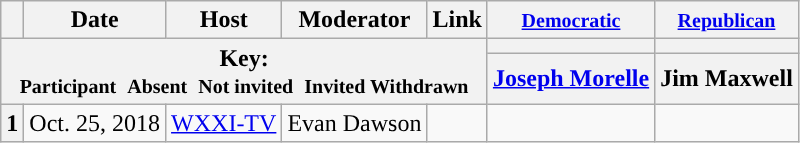<table class="wikitable" style="text-align:center;">
<tr>
<th scope="col"></th>
<th scope="col">Date</th>
<th scope="col">Host</th>
<th scope="col">Moderator</th>
<th scope="col">Link</th>
<th scope="col"><small><a href='#'>Democratic</a></small></th>
<th scope="col"><small><a href='#'>Republican</a></small></th>
</tr>
<tr>
<th colspan="5" rowspan="2">Key:<br> <small>Participant </small>  <small>Absent </small>  <small>Not invited </small>  <small>Invited  Withdrawn</small></th>
<th scope="col" style="background:"></th>
<th scope="col" style="background:"></th>
</tr>
<tr>
<th scope="col"><a href='#'>Joseph Morelle</a></th>
<th scope="col">Jim Maxwell</th>
</tr>
<tr>
<th>1</th>
<td style="white-space:nowrap;">Oct. 25, 2018</td>
<td style="white-space:nowrap;"><a href='#'>WXXI-TV</a></td>
<td style="white-space:nowrap;">Evan Dawson</td>
<td style="white-space:nowrap;"></td>
<td></td>
<td></td>
</tr>
</table>
